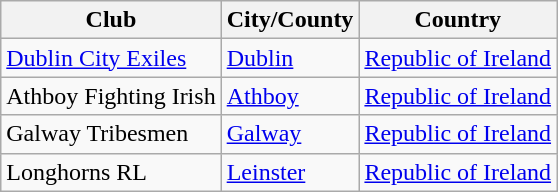<table class="wikitable">
<tr>
<th>Club</th>
<th>City/County</th>
<th>Country</th>
</tr>
<tr>
<td> <a href='#'>Dublin City Exiles</a></td>
<td><a href='#'>Dublin</a></td>
<td><a href='#'>Republic of Ireland</a></td>
</tr>
<tr>
<td> Athboy Fighting Irish</td>
<td><a href='#'>Athboy</a></td>
<td><a href='#'>Republic of Ireland</a></td>
</tr>
<tr>
<td> Galway Tribesmen</td>
<td><a href='#'>Galway</a></td>
<td><a href='#'>Republic of Ireland</a></td>
</tr>
<tr>
<td> Longhorns RL</td>
<td><a href='#'>Leinster</a></td>
<td><a href='#'>Republic of Ireland</a></td>
</tr>
</table>
